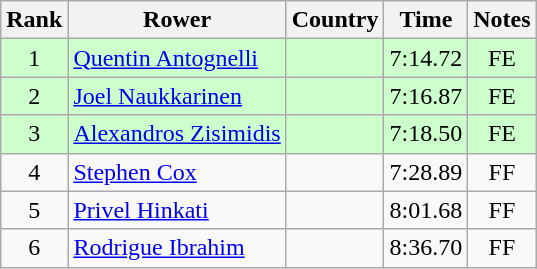<table class="wikitable" style="text-align:center">
<tr>
<th>Rank</th>
<th>Rower</th>
<th>Country</th>
<th>Time</th>
<th>Notes</th>
</tr>
<tr bgcolor=ccffcc>
<td>1</td>
<td align="left"><a href='#'>Quentin Antognelli</a></td>
<td align="left"></td>
<td>7:14.72</td>
<td>FE</td>
</tr>
<tr bgcolor=ccffcc>
<td>2</td>
<td align="left"><a href='#'>Joel Naukkarinen</a></td>
<td align="left"></td>
<td>7:16.87</td>
<td>FE</td>
</tr>
<tr bgcolor=ccffcc>
<td>3</td>
<td align="left"><a href='#'>Alexandros Zisimidis</a></td>
<td align="left"></td>
<td>7:18.50</td>
<td>FE</td>
</tr>
<tr>
<td>4</td>
<td align="left"><a href='#'>Stephen Cox</a></td>
<td align="left"></td>
<td>7:28.89</td>
<td>FF</td>
</tr>
<tr>
<td>5</td>
<td align="left"><a href='#'>Privel Hinkati</a></td>
<td align="left"></td>
<td>8:01.68</td>
<td>FF</td>
</tr>
<tr>
<td>6</td>
<td align="left"><a href='#'>Rodrigue Ibrahim</a></td>
<td align="left"></td>
<td>8:36.70</td>
<td>FF</td>
</tr>
</table>
